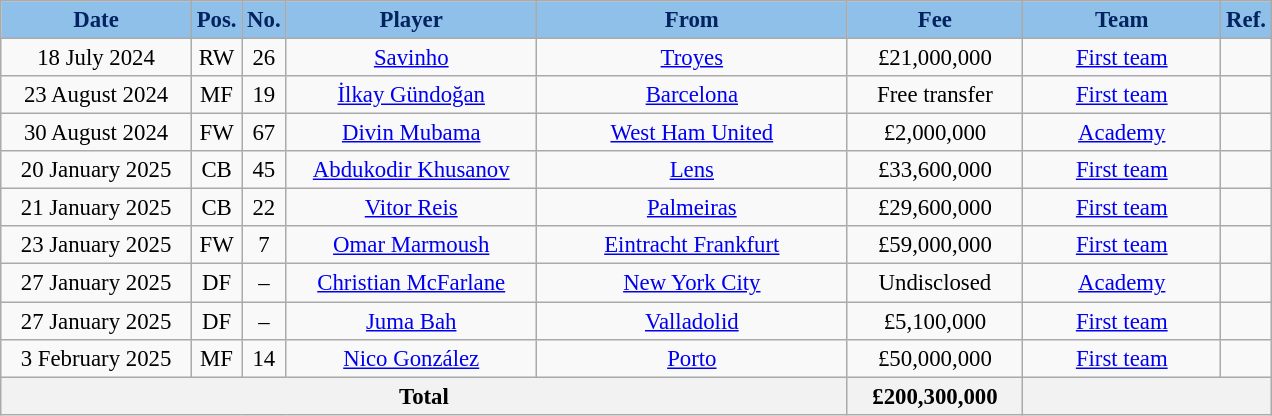<table class="wikitable" style="text-align:center; font-size:95%; ">
<tr>
<th style="background:#8FC0E9; color:#022360; width:120px;">Date</th>
<th style="background:#8FC0E9; color:#022360; width:20px;">Pos.</th>
<th style="background:#8FC0E9; color:#022360; width:20px;">No.</th>
<th style="background:#8FC0E9; color:#022360; width:160px;">Player</th>
<th style="background:#8FC0E9; color:#022360; width:200px;">From</th>
<th style="background:#8FC0E9; color:#022360; width:110px;">Fee</th>
<th style="background:#8FC0E9; color:#022360; width:125px;">Team</th>
<th style="background:#8FC0E9; color:#022360; width:25px;">Ref.</th>
</tr>
<tr>
<td>18 July 2024</td>
<td>RW</td>
<td>26</td>
<td> <a href='#'>Savinho</a></td>
<td> <a href='#'>Troyes</a></td>
<td>£21,000,000</td>
<td><a href='#'>First team</a></td>
<td></td>
</tr>
<tr>
<td>23 August 2024</td>
<td>MF</td>
<td>19</td>
<td> <a href='#'>İlkay Gündoğan</a></td>
<td> <a href='#'>Barcelona</a></td>
<td>Free transfer</td>
<td><a href='#'>First team</a></td>
<td></td>
</tr>
<tr>
<td>30 August 2024</td>
<td>FW</td>
<td>67</td>
<td> <a href='#'>Divin Mubama</a></td>
<td><a href='#'>West Ham United</a></td>
<td>£2,000,000</td>
<td><a href='#'>Academy</a></td>
<td></td>
</tr>
<tr>
<td>20 January 2025</td>
<td>CB</td>
<td>45</td>
<td> <a href='#'>Abdukodir Khusanov</a></td>
<td> <a href='#'>Lens</a></td>
<td>£33,600,000</td>
<td><a href='#'>First team</a></td>
<td></td>
</tr>
<tr>
<td>21 January 2025</td>
<td>CB</td>
<td>22</td>
<td> <a href='#'>Vitor Reis</a></td>
<td> <a href='#'>Palmeiras</a></td>
<td>£29,600,000</td>
<td><a href='#'>First team</a></td>
<td></td>
</tr>
<tr>
<td>23 January 2025</td>
<td>FW</td>
<td>7</td>
<td> <a href='#'>Omar Marmoush</a></td>
<td> <a href='#'>Eintracht Frankfurt</a></td>
<td>£59,000,000</td>
<td><a href='#'>First team</a></td>
<td></td>
</tr>
<tr>
<td>27 January 2025</td>
<td>DF</td>
<td>–</td>
<td> <a href='#'>Christian McFarlane</a></td>
<td> <a href='#'>New York City</a></td>
<td>Undisclosed</td>
<td><a href='#'>Academy</a></td>
<td></td>
</tr>
<tr>
<td>27 January 2025</td>
<td>DF</td>
<td>–</td>
<td> <a href='#'>Juma Bah</a></td>
<td> <a href='#'>Valladolid</a></td>
<td>£5,100,000</td>
<td><a href='#'>First team</a></td>
<td></td>
</tr>
<tr>
<td>3 February 2025</td>
<td>MF</td>
<td>14</td>
<td> <a href='#'>Nico González</a></td>
<td> <a href='#'>Porto</a></td>
<td>£50,000,000</td>
<td><a href='#'>First team</a></td>
<td></td>
</tr>
<tr>
<th colspan="5">Total</th>
<th colspan="1"> £200,300,000</th>
<th colspan="2"></th>
</tr>
</table>
